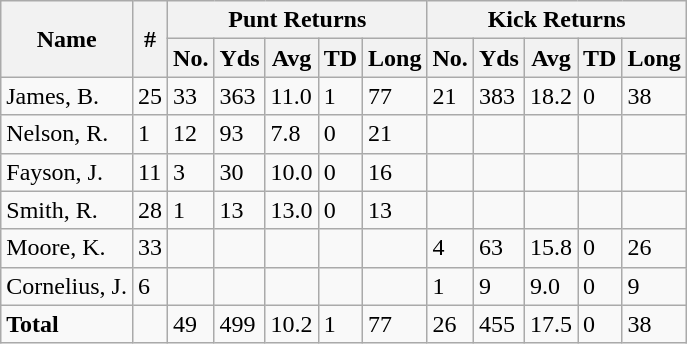<table class="wikitable" style="white-space:nowrap;">
<tr>
<th rowspan="2">Name</th>
<th rowspan="2">#</th>
<th colspan="5">Punt Returns</th>
<th colspan="5">Kick Returns</th>
</tr>
<tr>
<th>No.</th>
<th>Yds</th>
<th>Avg</th>
<th>TD</th>
<th>Long</th>
<th>No.</th>
<th>Yds</th>
<th>Avg</th>
<th>TD</th>
<th>Long</th>
</tr>
<tr>
<td>James, B.</td>
<td>25</td>
<td>33</td>
<td>363</td>
<td>11.0</td>
<td>1</td>
<td>77</td>
<td>21</td>
<td>383</td>
<td>18.2</td>
<td>0</td>
<td>38</td>
</tr>
<tr>
<td>Nelson, R.</td>
<td>1</td>
<td>12</td>
<td>93</td>
<td>7.8</td>
<td>0</td>
<td>21</td>
<td></td>
<td></td>
<td></td>
<td></td>
<td></td>
</tr>
<tr>
<td>Fayson, J.</td>
<td>11</td>
<td>3</td>
<td>30</td>
<td>10.0</td>
<td>0</td>
<td>16</td>
<td></td>
<td></td>
<td></td>
<td></td>
<td></td>
</tr>
<tr>
<td>Smith, R.</td>
<td>28</td>
<td>1</td>
<td>13</td>
<td>13.0</td>
<td>0</td>
<td>13</td>
<td></td>
<td></td>
<td></td>
<td></td>
<td></td>
</tr>
<tr>
<td>Moore, K.</td>
<td>33</td>
<td></td>
<td></td>
<td></td>
<td></td>
<td></td>
<td>4</td>
<td>63</td>
<td>15.8</td>
<td>0</td>
<td>26</td>
</tr>
<tr>
<td>Cornelius, J.</td>
<td>6</td>
<td></td>
<td></td>
<td></td>
<td></td>
<td></td>
<td>1</td>
<td>9</td>
<td>9.0</td>
<td>0</td>
<td>9</td>
</tr>
<tr>
<td><strong>Total</strong></td>
<td></td>
<td>49</td>
<td>499</td>
<td>10.2</td>
<td>1</td>
<td>77</td>
<td>26</td>
<td>455</td>
<td>17.5</td>
<td>0</td>
<td>38</td>
</tr>
</table>
